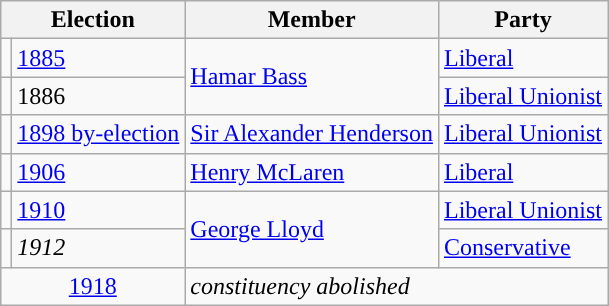<table class="wikitable">
<tr>
<th colspan="2">Election</th>
<th>Member</th>
<th>Party</th>
</tr>
<tr>
<td style="color:inherit;background-color: "></td>
<td><a href='#'>1885</a></td>
<td rowspan="2"><a href='#'>Hamar Bass</a></td>
<td><a href='#'>Liberal</a></td>
</tr>
<tr>
<td style="color:inherit;background-color: "></td>
<td>1886</td>
<td><a href='#'>Liberal Unionist</a></td>
</tr>
<tr>
<td style="color:inherit;background-color: "></td>
<td><a href='#'>1898 by-election</a></td>
<td><a href='#'>Sir Alexander Henderson</a></td>
<td><a href='#'>Liberal Unionist</a></td>
</tr>
<tr>
<td style="color:inherit;background-color: "></td>
<td><a href='#'>1906</a></td>
<td><a href='#'>Henry McLaren</a></td>
<td><a href='#'>Liberal</a></td>
</tr>
<tr>
<td style="color:inherit;background-color: "></td>
<td><a href='#'>1910</a></td>
<td rowspan="2"><a href='#'>George Lloyd</a></td>
<td><a href='#'>Liberal Unionist</a></td>
</tr>
<tr>
<td style="color:inherit;background-color: "></td>
<td><em>1912</em></td>
<td><a href='#'>Conservative</a></td>
</tr>
<tr>
<td colspan="2" align="center"><a href='#'>1918</a></td>
<td colspan="2"><em>constituency abolished</em></td>
</tr>
</table>
